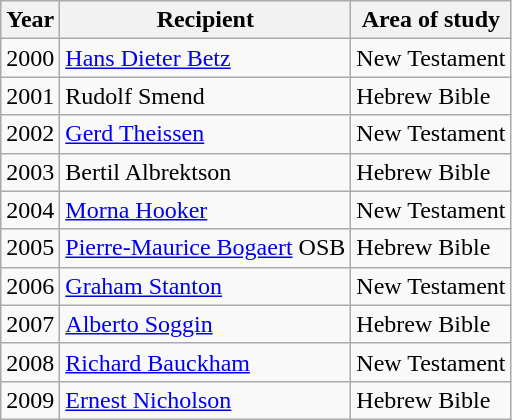<table class="wikitable sortable">
<tr>
<th>Year</th>
<th>Recipient</th>
<th>Area of study</th>
</tr>
<tr>
<td>2000</td>
<td><a href='#'>Hans Dieter Betz</a></td>
<td>New Testament</td>
</tr>
<tr>
<td>2001</td>
<td>Rudolf Smend</td>
<td>Hebrew Bible</td>
</tr>
<tr>
<td>2002</td>
<td><a href='#'>Gerd Theissen</a></td>
<td>New Testament</td>
</tr>
<tr>
<td>2003</td>
<td>Bertil Albrektson</td>
<td>Hebrew Bible</td>
</tr>
<tr>
<td>2004</td>
<td><a href='#'>Morna Hooker</a></td>
<td>New Testament</td>
</tr>
<tr>
<td>2005</td>
<td><a href='#'>Pierre-Maurice Bogaert</a> OSB</td>
<td>Hebrew Bible</td>
</tr>
<tr>
<td>2006</td>
<td><a href='#'>Graham Stanton</a></td>
<td>New Testament</td>
</tr>
<tr>
<td>2007</td>
<td><a href='#'>Alberto Soggin</a></td>
<td>Hebrew Bible</td>
</tr>
<tr>
<td>2008</td>
<td><a href='#'>Richard Bauckham</a></td>
<td>New Testament</td>
</tr>
<tr>
<td>2009</td>
<td><a href='#'>Ernest Nicholson</a></td>
<td>Hebrew Bible</td>
</tr>
</table>
